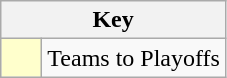<table class="wikitable" style="text-align: center;">
<tr>
<th colspan=2>Key</th>
</tr>
<tr>
<td style="background:#ffc; width:20px;"></td>
<td align=left>Teams to Playoffs</td>
</tr>
</table>
